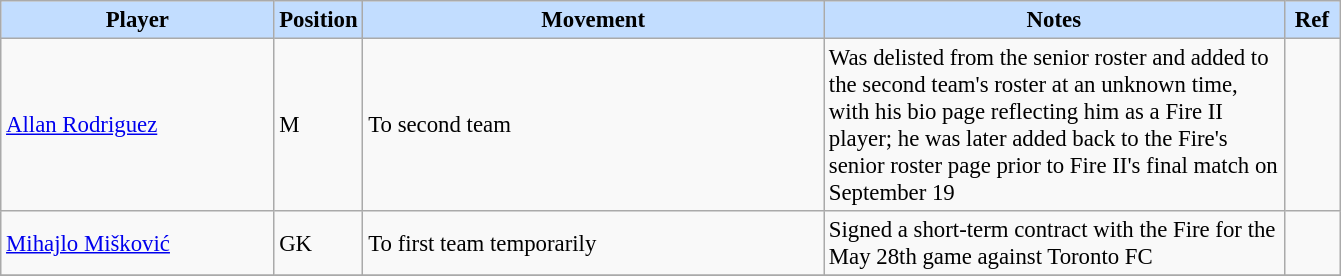<table class="wikitable" style="text-align:left; font-size:95%;">
<tr>
<th style="background:#c2ddff; width:175px;">Player</th>
<th style="background:#c2ddff; width:50px;">Position</th>
<th style="background:#c2ddff; width:300px;">Movement</th>
<th style="background:#c2ddff; width:300px;">Notes</th>
<th style="background:#c2ddff; width:30px;">Ref</th>
</tr>
<tr>
<td> <a href='#'>Allan Rodriguez</a></td>
<td>M</td>
<td>To second team</td>
<td>Was delisted from the senior roster and added to the second team's roster at an unknown time, with his bio page reflecting him as a Fire II player; he was later added back to the Fire's senior roster page prior to Fire II's final match on September 19</td>
<td></td>
</tr>
<tr>
<td> <a href='#'>Mihajlo Mišković</a></td>
<td>GK</td>
<td>To first team temporarily</td>
<td>Signed a short-term contract with the Fire for the May 28th game against Toronto FC</td>
<td></td>
</tr>
<tr>
</tr>
</table>
